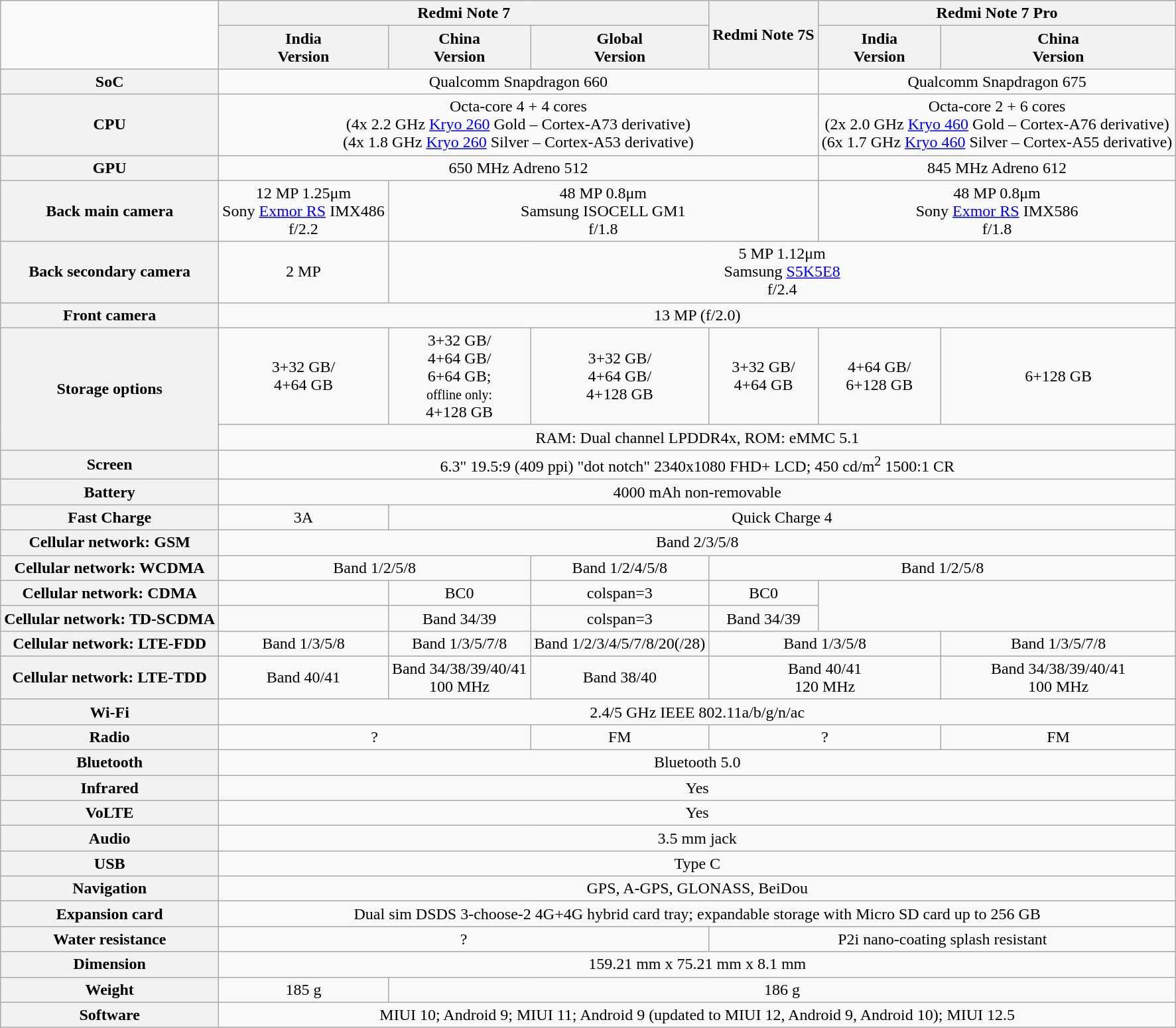<table class="wikitable" style="text-align: center;">
<tr>
<td rowspan=2> </td>
<th colspan=3>Redmi Note 7</th>
<th rowspan=2>Redmi Note 7S</th>
<th colspan=2>Redmi Note 7 Pro</th>
</tr>
<tr>
<th>India<br>Version</th>
<th>China<br>Version</th>
<th>Global<br>Version</th>
<th>India<br>Version</th>
<th>China<br>Version</th>
</tr>
<tr>
<th>SoC</th>
<td colspan=4>Qualcomm Snapdragon 660</td>
<td colspan=2>Qualcomm Snapdragon 675</td>
</tr>
<tr>
<th>CPU</th>
<td colspan=4>Octa-core 4 + 4 cores<br>(4x 2.2 GHz <a href='#'>Kryo 260</a> Gold – Cortex-A73 derivative)<br>(4x 1.8 GHz <a href='#'>Kryo 260</a> Silver – Cortex-A53 derivative)</td>
<td colspan=2>Octa-core 2 + 6 cores<br>(2x 2.0 GHz <a href='#'>Kryo 460</a> Gold – Cortex-A76 derivative)<br>(6x 1.7 GHz <a href='#'>Kryo 460</a> Silver – Cortex-A55 derivative)</td>
</tr>
<tr>
<th>GPU</th>
<td colspan=4>650 MHz Adreno 512</td>
<td colspan=2>845 MHz Adreno 612</td>
</tr>
<tr>
<th>Back main camera</th>
<td>12 MP 1.25μm<br>Sony <a href='#'>Exmor RS</a> IMX486<br>f/2.2</td>
<td colspan=3>48 MP 0.8μm<br>Samsung ISOCELL GM1<br>f/1.8</td>
<td colspan=2>48 MP 0.8μm<br>Sony <a href='#'>Exmor RS</a> IMX586<br>f/1.8</td>
</tr>
<tr>
<th>Back secondary camera</th>
<td>2 MP</td>
<td colspan=5>5 MP 1.12μm<br>Samsung <a href='#'>S5K5E8</a><br>f/2.4</td>
</tr>
<tr>
<th>Front camera</th>
<td colspan=6>13 MP (f/2.0)</td>
</tr>
<tr>
<th rowspan=2>Storage options</th>
<td>3+32 GB/<br>4+64 GB</td>
<td>3+32 GB/<br>4+64 GB/<br>6+64 GB;<br><small>offline only:</small><br>4+128 GB</td>
<td>3+32 GB/<br>4+64 GB/<br>4+128 GB</td>
<td>3+32 GB/<br>4+64 GB</td>
<td>4+64 GB/<br>6+128 GB</td>
<td>6+128 GB</td>
</tr>
<tr>
<td colspan=6>RAM: Dual channel LPDDR4x, ROM: eMMC 5.1</td>
</tr>
<tr>
<th>Screen</th>
<td colspan=6>6.3" 19.5:9 (409 ppi) "dot notch" 2340x1080 FHD+ LCD; 450 cd/m<sup>2</sup> 1500:1 CR</td>
</tr>
<tr>
<th>Battery</th>
<td colspan=6>4000 mAh non-removable</td>
</tr>
<tr>
<th>Fast Charge</th>
<td>3A</td>
<td colspan=5>Quick Charge 4</td>
</tr>
<tr>
<th>Cellular network: GSM</th>
<td colspan=6>Band 2/3/5/8</td>
</tr>
<tr>
<th>Cellular network: WCDMA</th>
<td colspan=2>Band 1/2/5/8</td>
<td>Band 1/2/4/5/8</td>
<td colspan=3>Band 1/2/5/8</td>
</tr>
<tr>
<th>Cellular network: CDMA</th>
<td></td>
<td>BC0</td>
<td>colspan=3</td>
<td>BC0</td>
</tr>
<tr>
<th>Cellular network: TD-SCDMA</th>
<td></td>
<td>Band 34/39</td>
<td>colspan=3</td>
<td>Band 34/39</td>
</tr>
<tr>
<th>Cellular network: LTE-FDD</th>
<td>Band 1/3/5/8</td>
<td>Band 1/3/5/7/8</td>
<td>Band 1/2/3/4/5/7/8/20(/28)</td>
<td colspan=2>Band 1/3/5/8</td>
<td>Band 1/3/5/7/8</td>
</tr>
<tr>
<th>Cellular network: LTE-TDD</th>
<td>Band 40/41</td>
<td>Band 34/38/39/40/41<br>100 MHz</td>
<td>Band 38/40</td>
<td colspan=2>Band 40/41<br>120 MHz</td>
<td>Band 34/38/39/40/41<br>100 MHz</td>
</tr>
<tr>
<th>Wi-Fi</th>
<td colspan=6>2.4/5 GHz IEEE 802.11a/b/g/n/ac</td>
</tr>
<tr>
<th>Radio</th>
<td colspan="2">?</td>
<td>FM</td>
<td colspan="2">?</td>
<td>FM</td>
</tr>
<tr>
<th>Bluetooth</th>
<td colspan=6>Bluetooth 5.0</td>
</tr>
<tr>
<th>Infrared</th>
<td colspan=6>Yes</td>
</tr>
<tr>
<th>VoLTE</th>
<td colspan=6>Yes</td>
</tr>
<tr>
<th>Audio</th>
<td colspan=6>3.5 mm jack</td>
</tr>
<tr>
<th>USB</th>
<td colspan=6>Type C</td>
</tr>
<tr>
<th>Navigation</th>
<td colspan=6>GPS, A-GPS, GLONASS, BeiDou</td>
</tr>
<tr>
<th>Expansion card</th>
<td colspan=6>Dual sim DSDS 3-choose-2 4G+4G hybrid card tray; expandable storage with Micro SD card up to 256 GB</td>
</tr>
<tr>
<th>Water resistance</th>
<td colspan=3>?</td>
<td colspan=3>P2i nano-coating splash resistant</td>
</tr>
<tr>
<th>Dimension</th>
<td colspan=6>159.21 mm x 75.21 mm x 8.1 mm</td>
</tr>
<tr>
<th>Weight</th>
<td>185 g</td>
<td colspan=5>186 g</td>
</tr>
<tr>
<th>Software</th>
<td colspan=6>MIUI 10; Android 9; MIUI 11; Android 9 (updated to MIUI 12, Android 9, Android 10); MIUI 12.5</td>
</tr>
</table>
